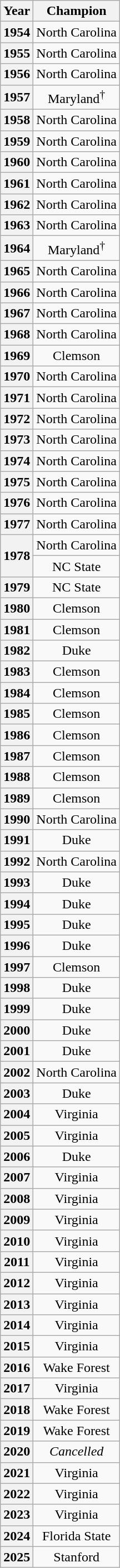<table class="wikitable" style="text-align: center;">
<tr>
<th>Year</th>
<th>Champion</th>
</tr>
<tr>
<th>1954</th>
<td>North Carolina</td>
</tr>
<tr>
<th>1955</th>
<td>North Carolina</td>
</tr>
<tr>
<th>1956</th>
<td>North Carolina</td>
</tr>
<tr>
<th>1957</th>
<td>Maryland<sup>†</sup></td>
</tr>
<tr>
<th>1958</th>
<td>North Carolina</td>
</tr>
<tr>
<th>1959</th>
<td>North Carolina</td>
</tr>
<tr>
<th>1960</th>
<td>North Carolina</td>
</tr>
<tr>
<th>1961</th>
<td>North Carolina</td>
</tr>
<tr>
<th>1962</th>
<td>North Carolina</td>
</tr>
<tr>
<th>1963</th>
<td>North Carolina</td>
</tr>
<tr>
<th>1964</th>
<td>Maryland<sup>†</sup></td>
</tr>
<tr>
<th>1965</th>
<td>North Carolina</td>
</tr>
<tr>
<th>1966</th>
<td>North Carolina</td>
</tr>
<tr>
<th>1967</th>
<td>North Carolina</td>
</tr>
<tr>
<th>1968</th>
<td>North Carolina</td>
</tr>
<tr>
<th>1969</th>
<td>Clemson</td>
</tr>
<tr>
<th>1970</th>
<td>North Carolina</td>
</tr>
<tr>
<th>1971</th>
<td>North Carolina</td>
</tr>
<tr>
<th>1972</th>
<td>North Carolina</td>
</tr>
<tr>
<th>1973</th>
<td>North Carolina</td>
</tr>
<tr>
<th>1974</th>
<td>North Carolina</td>
</tr>
<tr>
<th>1975</th>
<td>North Carolina</td>
</tr>
<tr>
<th>1976</th>
<td>North Carolina</td>
</tr>
<tr>
<th>1977</th>
<td>North Carolina</td>
</tr>
<tr>
<th rowspan="2">1978</th>
<td>North Carolina</td>
</tr>
<tr>
<td>NC State</td>
</tr>
<tr>
<th>1979</th>
<td>NC State</td>
</tr>
<tr>
<th>1980</th>
<td>Clemson</td>
</tr>
<tr>
<th>1981</th>
<td>Clemson</td>
</tr>
<tr>
<th>1982</th>
<td>Duke</td>
</tr>
<tr>
<th>1983</th>
<td>Clemson</td>
</tr>
<tr>
<th>1984</th>
<td>Clemson</td>
</tr>
<tr>
<th>1985</th>
<td>Clemson</td>
</tr>
<tr>
<th>1986</th>
<td>Clemson</td>
</tr>
<tr>
<th>1987</th>
<td>Clemson</td>
</tr>
<tr>
<th>1988</th>
<td>Clemson</td>
</tr>
<tr>
<th>1989</th>
<td>Clemson</td>
</tr>
<tr>
<th>1990</th>
<td>North Carolina</td>
</tr>
<tr>
<th>1991</th>
<td>Duke</td>
</tr>
<tr>
<th>1992</th>
<td>North Carolina</td>
</tr>
<tr>
<th>1993</th>
<td>Duke</td>
</tr>
<tr>
<th>1994</th>
<td>Duke</td>
</tr>
<tr>
<th>1995</th>
<td>Duke</td>
</tr>
<tr>
<th>1996</th>
<td>Duke</td>
</tr>
<tr>
<th>1997</th>
<td>Clemson</td>
</tr>
<tr>
<th>1998</th>
<td>Duke</td>
</tr>
<tr>
<th>1999</th>
<td>Duke</td>
</tr>
<tr>
<th>2000</th>
<td>Duke</td>
</tr>
<tr>
<th>2001</th>
<td>Duke</td>
</tr>
<tr>
<th>2002</th>
<td>North Carolina</td>
</tr>
<tr>
<th>2003</th>
<td>Duke</td>
</tr>
<tr>
<th>2004</th>
<td>Virginia</td>
</tr>
<tr>
<th>2005</th>
<td>Virginia</td>
</tr>
<tr>
<th>2006</th>
<td>Duke</td>
</tr>
<tr>
<th>2007</th>
<td>Virginia</td>
</tr>
<tr>
<th>2008</th>
<td>Virginia</td>
</tr>
<tr>
<th>2009</th>
<td>Virginia</td>
</tr>
<tr>
<th>2010</th>
<td>Virginia</td>
</tr>
<tr>
<th>2011</th>
<td>Virginia</td>
</tr>
<tr>
<th>2012</th>
<td>Virginia</td>
</tr>
<tr>
<th>2013</th>
<td>Virginia</td>
</tr>
<tr>
<th>2014</th>
<td>Virginia</td>
</tr>
<tr>
<th>2015</th>
<td>Virginia</td>
</tr>
<tr>
<th>2016</th>
<td>Wake Forest</td>
</tr>
<tr>
<th>2017</th>
<td>Virginia</td>
</tr>
<tr>
<th>2018</th>
<td>Wake Forest</td>
</tr>
<tr>
<th>2019</th>
<td>Wake Forest</td>
</tr>
<tr>
<th>2020</th>
<td><em>Cancelled</em></td>
</tr>
<tr>
<th>2021</th>
<td>Virginia</td>
</tr>
<tr>
<th>2022</th>
<td>Virginia</td>
</tr>
<tr>
<th>2023</th>
<td>Virginia</td>
</tr>
<tr>
<th>2024</th>
<td>Florida State</td>
</tr>
<tr>
<th>2025</th>
<td>Stanford</td>
</tr>
</table>
